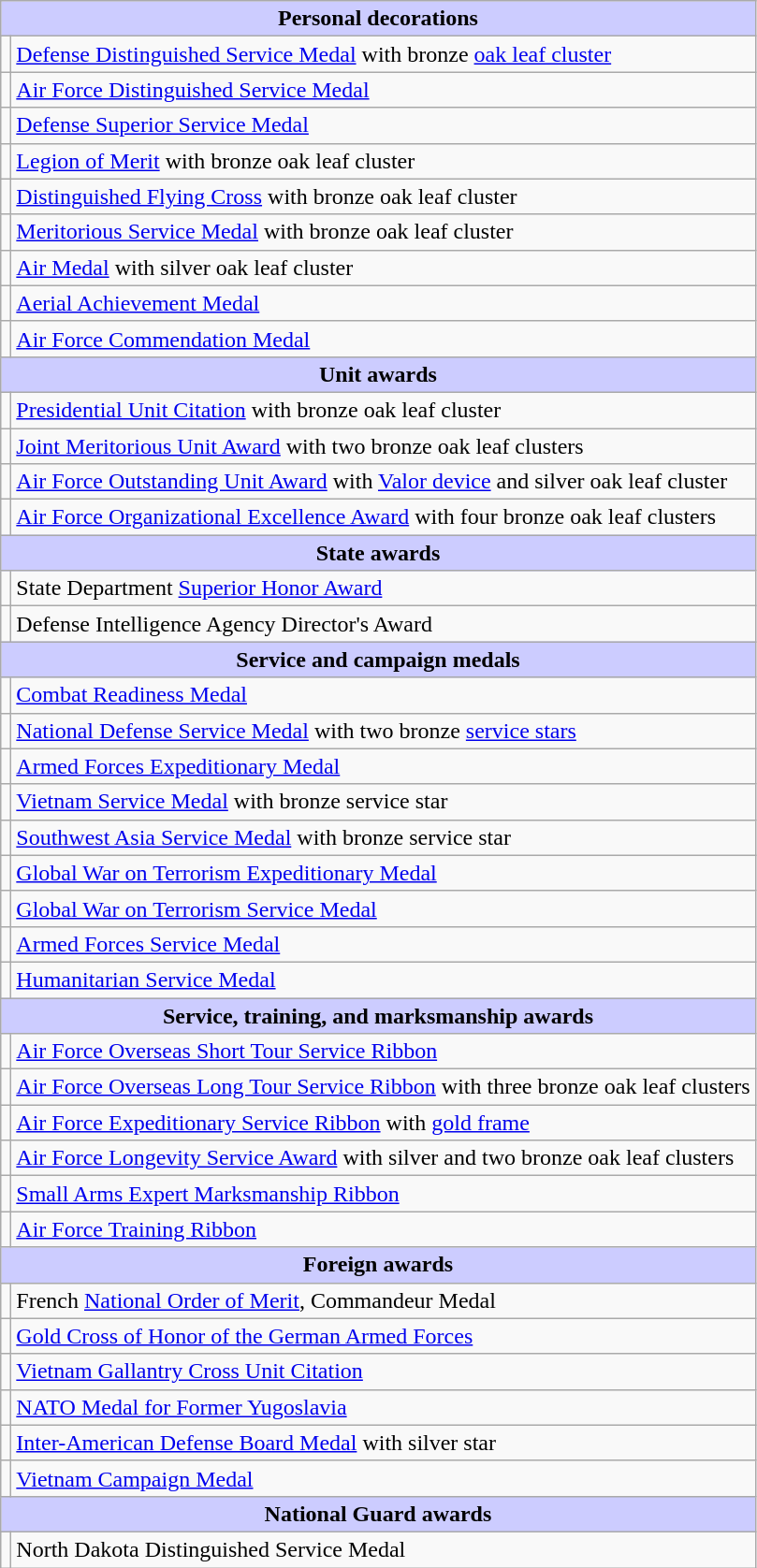<table class="wikitable">
<tr style="background:#ccf; text-align:center;">
<td colspan=2><strong>Personal decorations</strong></td>
</tr>
<tr>
<td></td>
<td><a href='#'>Defense Distinguished Service Medal</a> with bronze <a href='#'>oak leaf cluster</a></td>
</tr>
<tr>
<td></td>
<td><a href='#'>Air Force Distinguished Service Medal</a></td>
</tr>
<tr>
<td></td>
<td><a href='#'>Defense Superior Service Medal</a></td>
</tr>
<tr>
<td></td>
<td><a href='#'>Legion of Merit</a> with bronze oak leaf cluster</td>
</tr>
<tr>
<td></td>
<td><a href='#'>Distinguished Flying Cross</a> with bronze oak leaf cluster</td>
</tr>
<tr>
<td></td>
<td><a href='#'>Meritorious Service Medal</a> with bronze oak leaf cluster</td>
</tr>
<tr>
<td></td>
<td><a href='#'>Air Medal</a> with silver oak leaf cluster</td>
</tr>
<tr>
<td></td>
<td><a href='#'>Aerial Achievement Medal</a></td>
</tr>
<tr>
<td></td>
<td><a href='#'>Air Force Commendation Medal</a></td>
</tr>
<tr style="background:#ccf; text-align:center;">
<td colspan=2><strong>Unit awards</strong></td>
</tr>
<tr>
<td></td>
<td><a href='#'>Presidential Unit Citation</a> with bronze oak leaf cluster</td>
</tr>
<tr>
<td></td>
<td><a href='#'>Joint Meritorious Unit Award</a> with two bronze oak leaf clusters</td>
</tr>
<tr>
<td></td>
<td><a href='#'>Air Force Outstanding Unit Award</a> with <a href='#'>Valor device</a> and silver oak leaf cluster</td>
</tr>
<tr>
<td></td>
<td><a href='#'>Air Force Organizational Excellence Award</a> with four bronze oak leaf clusters</td>
</tr>
<tr style="background:#ccf; text-align:center;">
<td colspan=2><strong>State awards</strong></td>
</tr>
<tr>
<td></td>
<td>State Department <a href='#'>Superior Honor Award</a></td>
</tr>
<tr>
<td></td>
<td>Defense Intelligence Agency Director's Award</td>
</tr>
<tr style="background:#ccf; text-align:center;">
<td colspan=2><strong>Service and campaign medals</strong></td>
</tr>
<tr>
<td></td>
<td><a href='#'>Combat Readiness Medal</a></td>
</tr>
<tr>
<td></td>
<td><a href='#'>National Defense Service Medal</a> with two bronze <a href='#'>service stars</a></td>
</tr>
<tr>
<td></td>
<td><a href='#'>Armed Forces Expeditionary Medal</a></td>
</tr>
<tr>
<td></td>
<td><a href='#'>Vietnam Service Medal</a> with bronze service star</td>
</tr>
<tr>
<td></td>
<td><a href='#'>Southwest Asia Service Medal</a> with bronze service star</td>
</tr>
<tr>
<td></td>
<td><a href='#'>Global War on Terrorism Expeditionary Medal</a></td>
</tr>
<tr>
<td></td>
<td><a href='#'>Global War on Terrorism Service Medal</a></td>
</tr>
<tr>
<td></td>
<td><a href='#'>Armed Forces Service Medal</a></td>
</tr>
<tr>
<td></td>
<td><a href='#'>Humanitarian Service Medal</a></td>
</tr>
<tr style="background:#ccf; text-align:center;">
<td colspan=2><strong>Service, training, and marksmanship awards</strong></td>
</tr>
<tr>
<td></td>
<td><a href='#'>Air Force Overseas Short Tour Service Ribbon</a></td>
</tr>
<tr>
<td></td>
<td><a href='#'>Air Force Overseas Long Tour Service Ribbon</a> with three bronze oak leaf clusters</td>
</tr>
<tr>
<td></td>
<td><a href='#'>Air Force Expeditionary Service Ribbon</a> with <a href='#'>gold frame</a></td>
</tr>
<tr>
<td></td>
<td><a href='#'>Air Force Longevity Service Award</a> with silver and two bronze oak leaf clusters</td>
</tr>
<tr>
<td></td>
<td><a href='#'>Small Arms Expert Marksmanship Ribbon</a></td>
</tr>
<tr>
<td></td>
<td><a href='#'>Air Force Training Ribbon</a></td>
</tr>
<tr style="background:#ccf; text-align:center;">
<td colspan=2><strong>Foreign awards</strong></td>
</tr>
<tr>
<td></td>
<td>French <a href='#'>National Order of Merit</a>, Commandeur Medal</td>
</tr>
<tr>
<td></td>
<td><a href='#'>Gold Cross of Honor of the German Armed Forces</a></td>
</tr>
<tr>
<td></td>
<td><a href='#'>Vietnam Gallantry Cross Unit Citation</a></td>
</tr>
<tr>
<td></td>
<td><a href='#'>NATO Medal for Former Yugoslavia</a></td>
</tr>
<tr>
<td></td>
<td><a href='#'>Inter-American Defense Board Medal</a> with silver star</td>
</tr>
<tr>
<td></td>
<td><a href='#'>Vietnam Campaign Medal</a></td>
</tr>
<tr style="background:#ccf; text-align:center;">
<td colspan=2><strong>National Guard awards</strong></td>
</tr>
<tr>
<td></td>
<td>North Dakota Distinguished Service Medal</td>
</tr>
</table>
